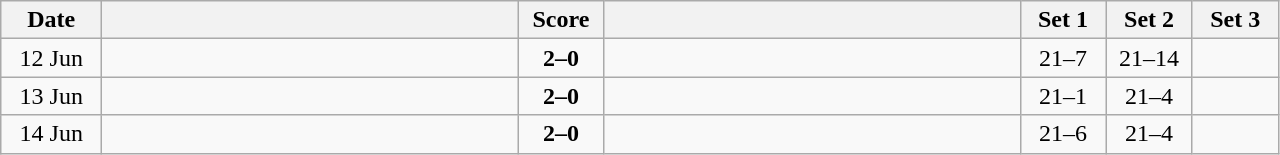<table class="wikitable" style="text-align: center;">
<tr>
<th width="60">Date</th>
<th align="right" width="270"></th>
<th width="50">Score</th>
<th align="left" width="270"></th>
<th width="50">Set 1</th>
<th width="50">Set 2</th>
<th width="50">Set 3</th>
</tr>
<tr>
<td>12 Jun</td>
<td align=left><strong></strong></td>
<td align=center><strong>2–0</strong></td>
<td align=left></td>
<td>21–7</td>
<td>21–14</td>
<td></td>
</tr>
<tr>
<td>13 Jun</td>
<td align=left><strong></strong></td>
<td align=center><strong>2–0</strong></td>
<td align=left></td>
<td>21–1</td>
<td>21–4</td>
<td></td>
</tr>
<tr>
<td>14 Jun</td>
<td align=left><strong></strong></td>
<td align=center><strong>2–0</strong></td>
<td align=left></td>
<td>21–6</td>
<td>21–4</td>
<td></td>
</tr>
</table>
